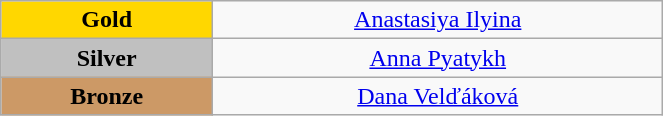<table class="wikitable" style="text-align:center; " width="35%">
<tr>
<td bgcolor="gold"><strong>Gold</strong></td>
<td><a href='#'>Anastasiya Ilyina</a><br>  <small><em></em></small></td>
</tr>
<tr>
<td bgcolor="silver"><strong>Silver</strong></td>
<td><a href='#'>Anna Pyatykh</a><br>  <small><em></em></small></td>
</tr>
<tr>
<td bgcolor="CC9966"><strong>Bronze</strong></td>
<td><a href='#'>Dana Velďáková</a><br>  <small><em></em></small></td>
</tr>
</table>
